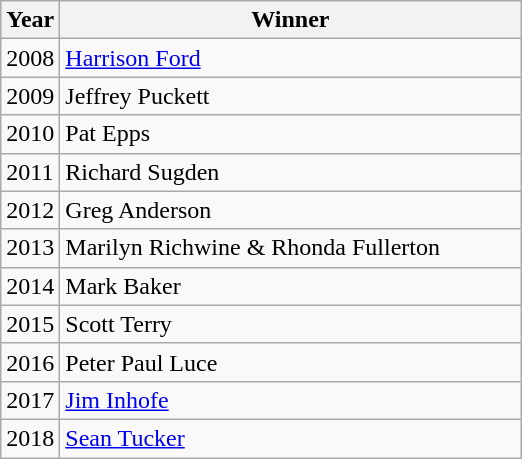<table class="wikitable" style="text-align:left">
<tr>
<th style="width:20px;">Year</th>
<th style="width:300px;">Winner</th>
</tr>
<tr>
<td>2008</td>
<td><a href='#'>Harrison Ford</a></td>
</tr>
<tr>
<td>2009</td>
<td>Jeffrey Puckett</td>
</tr>
<tr>
<td>2010</td>
<td>Pat Epps</td>
</tr>
<tr>
<td>2011</td>
<td>Richard Sugden</td>
</tr>
<tr>
<td>2012</td>
<td>Greg Anderson</td>
</tr>
<tr>
<td>2013</td>
<td>Marilyn Richwine & Rhonda Fullerton</td>
</tr>
<tr>
<td>2014</td>
<td>Mark Baker</td>
</tr>
<tr>
<td>2015</td>
<td>Scott Terry</td>
</tr>
<tr>
<td>2016</td>
<td>Peter Paul Luce</td>
</tr>
<tr>
<td>2017</td>
<td><a href='#'>Jim Inhofe</a></td>
</tr>
<tr>
<td>2018</td>
<td><a href='#'>Sean Tucker</a></td>
</tr>
</table>
